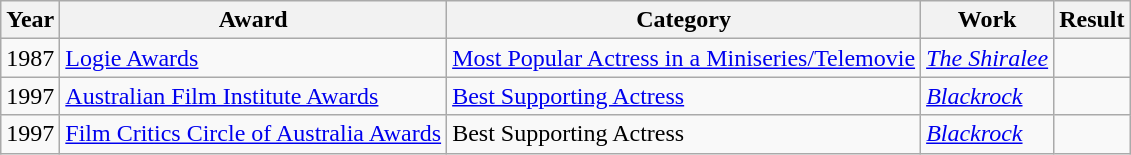<table class=wikitable>
<tr>
<th>Year</th>
<th>Award</th>
<th>Category</th>
<th>Work</th>
<th>Result</th>
</tr>
<tr>
<td>1987</td>
<td><a href='#'>Logie Awards</a></td>
<td><a href='#'>Most Popular Actress in a Miniseries/Telemovie</a></td>
<td><em><a href='#'>The Shiralee</a></em></td>
<td></td>
</tr>
<tr>
<td>1997</td>
<td><a href='#'>Australian Film Institute Awards</a></td>
<td><a href='#'>Best Supporting Actress</a></td>
<td><em><a href='#'>Blackrock</a></em></td>
<td></td>
</tr>
<tr>
<td>1997</td>
<td><a href='#'>Film Critics Circle of Australia Awards</a></td>
<td>Best Supporting Actress</td>
<td><em><a href='#'>Blackrock</a></em></td>
<td></td>
</tr>
</table>
